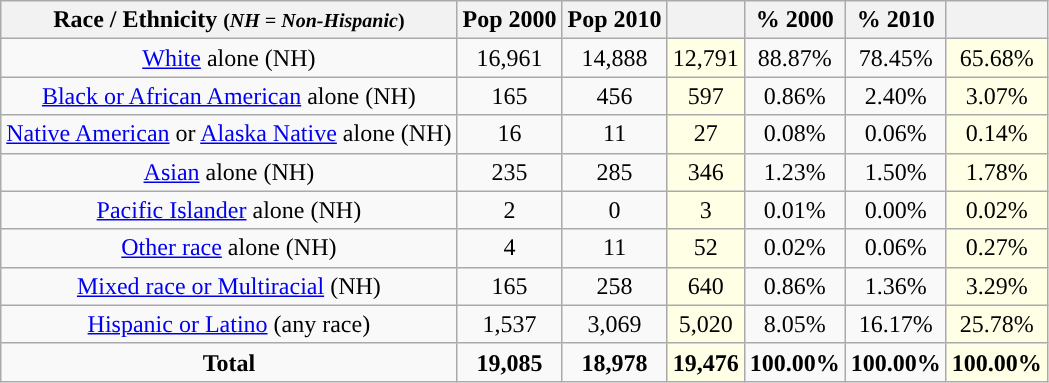<table class="wikitable" style="text-align:center;">
<tr>
<th>Race / Ethnicity <small>(<em>NH = Non-Hispanic</em>)</small></th>
<th>Pop 2000</th>
<th>Pop 2010</th>
<th></th>
<th>% 2000</th>
<th>% 2010</th>
<th></th>
</tr>
<tr>
<td><a href='#'>White</a> alone (NH)</td>
<td>16,961</td>
<td>14,888</td>
<td style='background: #ffffe6;'>12,791</td>
<td>88.87%</td>
<td>78.45%</td>
<td style='background: #ffffe6;'>65.68%</td>
</tr>
<tr>
<td><a href='#'>Black or African American</a> alone (NH)</td>
<td>165</td>
<td>456</td>
<td style='background: #ffffe6;'>597</td>
<td>0.86%</td>
<td>2.40%</td>
<td style='background: #ffffe6;'>3.07%</td>
</tr>
<tr>
<td><a href='#'>Native American</a> or <a href='#'>Alaska Native</a> alone (NH)</td>
<td>16</td>
<td>11</td>
<td style='background: #ffffe6;'>27</td>
<td>0.08%</td>
<td>0.06%</td>
<td style='background: #ffffe6;'>0.14%</td>
</tr>
<tr>
<td><a href='#'>Asian</a> alone (NH)</td>
<td>235</td>
<td>285</td>
<td style='background: #ffffe6;'>346</td>
<td>1.23%</td>
<td>1.50%</td>
<td style='background: #ffffe6;'>1.78%</td>
</tr>
<tr>
<td><a href='#'>Pacific Islander</a> alone (NH)</td>
<td>2</td>
<td>0</td>
<td style='background: #ffffe6;'>3</td>
<td>0.01%</td>
<td>0.00%</td>
<td style='background: #ffffe6;'>0.02%</td>
</tr>
<tr>
<td><a href='#'>Other race</a> alone (NH)</td>
<td>4</td>
<td>11</td>
<td style='background: #ffffe6;'>52</td>
<td>0.02%</td>
<td>0.06%</td>
<td style='background: #ffffe6;'>0.27%</td>
</tr>
<tr>
<td><a href='#'>Mixed race or Multiracial</a> (NH)</td>
<td>165</td>
<td>258</td>
<td style='background: #ffffe6;'>640</td>
<td>0.86%</td>
<td>1.36%</td>
<td style='background: #ffffe6;'>3.29%</td>
</tr>
<tr>
<td><a href='#'>Hispanic or Latino</a> (any race)</td>
<td>1,537</td>
<td>3,069</td>
<td style='background: #ffffe6;'>5,020</td>
<td>8.05%</td>
<td>16.17%</td>
<td style='background: #ffffe6;'>25.78%</td>
</tr>
<tr>
<td><strong>Total</strong></td>
<td><strong>19,085</strong></td>
<td><strong>18,978</strong></td>
<td style='background: #ffffe6;'><strong>19,476</strong></td>
<td><strong>100.00%</strong></td>
<td><strong>100.00%</strong></td>
<td style='background: #ffffe6;'><strong>100.00%</strong></td>
</tr>
</table>
